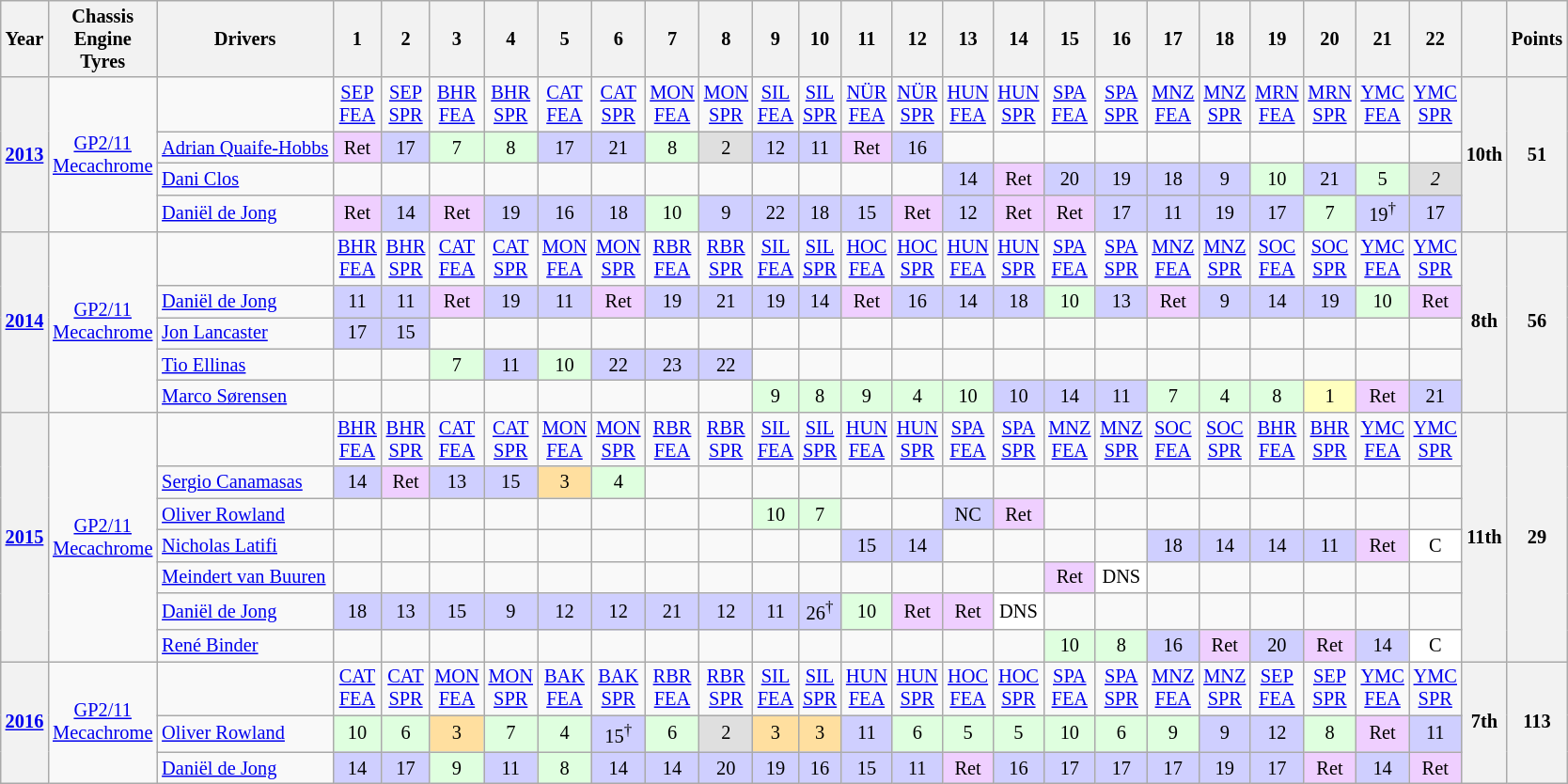<table class="wikitable" style="text-align:center; font-size:85%;">
<tr>
<th>Year</th>
<th>Chassis<br>Engine<br>Tyres</th>
<th>Drivers</th>
<th>1</th>
<th>2</th>
<th>3</th>
<th>4</th>
<th>5</th>
<th>6</th>
<th>7</th>
<th>8</th>
<th>9</th>
<th>10</th>
<th>11</th>
<th>12</th>
<th>13</th>
<th>14</th>
<th>15</th>
<th>16</th>
<th>17</th>
<th>18</th>
<th>19</th>
<th>20</th>
<th>21</th>
<th>22</th>
<th></th>
<th>Points</th>
</tr>
<tr>
<th rowspan=4><a href='#'>2013</a></th>
<td rowspan=4><a href='#'>GP2/11</a><br><a href='#'>Mecachrome</a><br></td>
<td></td>
<td><a href='#'>SEP<br>FEA</a></td>
<td><a href='#'>SEP<br>SPR</a></td>
<td><a href='#'>BHR<br>FEA</a></td>
<td><a href='#'>BHR<br>SPR</a></td>
<td><a href='#'>CAT<br>FEA</a></td>
<td><a href='#'>CAT<br>SPR</a></td>
<td><a href='#'>MON<br>FEA</a></td>
<td><a href='#'>MON<br>SPR</a></td>
<td><a href='#'>SIL<br>FEA</a></td>
<td><a href='#'>SIL<br>SPR</a></td>
<td><a href='#'>NÜR<br>FEA</a></td>
<td><a href='#'>NÜR<br>SPR</a></td>
<td><a href='#'>HUN<br>FEA</a></td>
<td><a href='#'>HUN<br>SPR</a></td>
<td><a href='#'>SPA<br>FEA</a></td>
<td><a href='#'>SPA<br>SPR</a></td>
<td><a href='#'>MNZ<br>FEA</a></td>
<td><a href='#'>MNZ<br>SPR</a></td>
<td><a href='#'>MRN<br>FEA</a></td>
<td><a href='#'>MRN<br>SPR</a></td>
<td><a href='#'>YMC<br>FEA</a></td>
<td><a href='#'>YMC<br>SPR</a></td>
<th rowspan=4>10th</th>
<th rowspan=4>51</th>
</tr>
<tr>
<td align="left"> <a href='#'>Adrian Quaife-Hobbs</a></td>
<td bgcolor="#EFCFFF">Ret</td>
<td bgcolor="#CFCFFF">17</td>
<td bgcolor="#DFFFDF">7</td>
<td bgcolor="#DFFFDF">8</td>
<td bgcolor="#CFCFFF">17</td>
<td bgcolor="#CFCFFF">21</td>
<td bgcolor="#DFFFDF">8</td>
<td bgcolor="#DFDFDF">2</td>
<td bgcolor="#CFCFFF">12</td>
<td bgcolor="#CFCFFF">11</td>
<td bgcolor="#EFCFFF">Ret</td>
<td bgcolor="#CFCFFF">16</td>
<td></td>
<td></td>
<td></td>
<td></td>
<td></td>
<td></td>
<td></td>
<td></td>
<td></td>
<td></td>
</tr>
<tr>
<td align="left"> <a href='#'>Dani Clos</a></td>
<td></td>
<td></td>
<td></td>
<td></td>
<td></td>
<td></td>
<td></td>
<td></td>
<td></td>
<td></td>
<td></td>
<td></td>
<td bgcolor="#CFCFFF">14</td>
<td bgcolor="#EFCFFF">Ret</td>
<td bgcolor="#CFCFFF">20</td>
<td bgcolor="#CFCFFF">19</td>
<td bgcolor="#CFCFFF">18</td>
<td bgcolor="#CFCFFF">9</td>
<td bgcolor="#DFFFDF">10</td>
<td bgcolor="#CFCFFF">21</td>
<td bgcolor="#DFFFDF">5</td>
<td bgcolor="#DFDFDF"><em>2</em></td>
</tr>
<tr>
<td align="left"> <a href='#'>Daniël de Jong</a></td>
<td bgcolor="#EFCFFF">Ret</td>
<td bgcolor="#CFCFFF">14</td>
<td bgcolor="#EFCFFF">Ret</td>
<td bgcolor="#CFCFFF">19</td>
<td bgcolor="#CFCFFF">16</td>
<td bgcolor="#CFCFFF">18</td>
<td bgcolor="#DFFFDF">10</td>
<td bgcolor="#CFCFFF">9</td>
<td bgcolor="#CFCFFF">22</td>
<td bgcolor="#CFCFFF">18</td>
<td bgcolor="#CFCFFF">15</td>
<td bgcolor="#EFCFFF">Ret</td>
<td bgcolor="#CFCFFF">12</td>
<td bgcolor="#EFCFFF">Ret</td>
<td bgcolor="#EFCFFF">Ret</td>
<td bgcolor="#CFCFFF">17</td>
<td bgcolor="#CFCFFF">11</td>
<td bgcolor="#CFCFFF">19</td>
<td bgcolor="#CFCFFF">17</td>
<td bgcolor="#DFFFDF">7</td>
<td bgcolor="#CFCFFF">19<sup>†</sup></td>
<td bgcolor="#CFCFFF">17</td>
</tr>
<tr>
<th rowspan=5><a href='#'>2014</a></th>
<td rowspan=5><a href='#'>GP2/11</a><br><a href='#'>Mecachrome</a><br></td>
<td></td>
<td><a href='#'>BHR<br>FEA</a></td>
<td><a href='#'>BHR<br>SPR</a></td>
<td><a href='#'>CAT<br>FEA</a></td>
<td><a href='#'>CAT<br>SPR</a></td>
<td><a href='#'>MON<br>FEA</a></td>
<td><a href='#'>MON<br>SPR</a></td>
<td><a href='#'>RBR<br>FEA</a></td>
<td><a href='#'>RBR<br>SPR</a></td>
<td><a href='#'>SIL<br>FEA</a></td>
<td><a href='#'>SIL<br>SPR</a></td>
<td><a href='#'>HOC<br>FEA</a></td>
<td><a href='#'>HOC<br>SPR</a></td>
<td><a href='#'>HUN<br>FEA</a></td>
<td><a href='#'>HUN<br>SPR</a></td>
<td><a href='#'>SPA<br>FEA</a></td>
<td><a href='#'>SPA<br>SPR</a></td>
<td><a href='#'>MNZ<br>FEA</a></td>
<td><a href='#'>MNZ<br>SPR</a></td>
<td><a href='#'>SOC<br>FEA</a></td>
<td><a href='#'>SOC<br>SPR</a></td>
<td><a href='#'>YMC<br>FEA</a></td>
<td><a href='#'>YMC<br>SPR</a></td>
<th rowspan=5>8th</th>
<th rowspan=5>56</th>
</tr>
<tr>
<td align="left"> <a href='#'>Daniël de Jong</a></td>
<td bgcolor="#CFCFFF">11</td>
<td bgcolor="#CFCFFF">11</td>
<td bgcolor="#EFCFFF">Ret</td>
<td bgcolor="#CFCFFF">19</td>
<td bgcolor="#CFCFFF">11</td>
<td bgcolor="#EFCFFF">Ret</td>
<td bgcolor="#CFCFFF">19</td>
<td bgcolor="#CFCFFF">21</td>
<td bgcolor="#CFCFFF">19</td>
<td bgcolor="#CFCFFF">14</td>
<td bgcolor="#EFCFFF">Ret</td>
<td bgcolor="#CFCFFF">16</td>
<td bgcolor="#CFCFFF">14</td>
<td bgcolor="#CFCFFF">18</td>
<td bgcolor="#DFFFDF">10</td>
<td bgcolor="#CFCFFF">13</td>
<td bgcolor="#EFCFFF">Ret</td>
<td bgcolor="#CFCFFF">9</td>
<td bgcolor="#CFCFFF">14</td>
<td bgcolor="#CFCFFF">19</td>
<td bgcolor="#DFFFDF">10</td>
<td bgcolor="#EFCFFF">Ret</td>
</tr>
<tr>
<td align="left"> <a href='#'>Jon Lancaster</a></td>
<td bgcolor="#CFCFFF">17</td>
<td bgcolor="#CFCFFF">15</td>
<td></td>
<td></td>
<td></td>
<td></td>
<td></td>
<td></td>
<td></td>
<td></td>
<td></td>
<td></td>
<td></td>
<td></td>
<td></td>
<td></td>
<td></td>
<td></td>
<td></td>
<td></td>
<td></td>
<td></td>
</tr>
<tr>
<td align="left"> <a href='#'>Tio Ellinas</a></td>
<td></td>
<td></td>
<td bgcolor="#DFFFDF">7</td>
<td bgcolor="#CFCFFF">11</td>
<td bgcolor="#DFFFDF">10</td>
<td bgcolor="#CFCFFF">22</td>
<td bgcolor="#CFCFFF">23</td>
<td bgcolor="#CFCFFF">22</td>
<td></td>
<td></td>
<td></td>
<td></td>
<td></td>
<td></td>
<td></td>
<td></td>
<td></td>
<td></td>
<td></td>
<td></td>
<td></td>
<td></td>
</tr>
<tr>
<td align="left"> <a href='#'>Marco Sørensen</a></td>
<td></td>
<td></td>
<td></td>
<td></td>
<td></td>
<td></td>
<td></td>
<td></td>
<td bgcolor="#DFFFDF">9</td>
<td bgcolor="#DFFFDF">8</td>
<td bgcolor="#DFFFDF">9</td>
<td bgcolor="#DFFFDF">4</td>
<td bgcolor="#DFFFDF">10</td>
<td bgcolor="#CFCFFF">10</td>
<td bgcolor="#CFCFFF">14</td>
<td bgcolor="#CFCFFF">11</td>
<td bgcolor="#DFFFDF">7</td>
<td bgcolor="#DFFFDF">4</td>
<td bgcolor="#DFFFDF">8</td>
<td bgcolor="#FFFFBF">1</td>
<td bgcolor="#EFCFFF">Ret</td>
<td bgcolor="#CFCFFF">21</td>
</tr>
<tr>
<th rowspan=7><a href='#'>2015</a></th>
<td rowspan=7><a href='#'>GP2/11</a><br><a href='#'>Mecachrome</a><br></td>
<td></td>
<td><a href='#'>BHR<br>FEA</a></td>
<td><a href='#'>BHR<br>SPR</a></td>
<td><a href='#'>CAT<br>FEA</a></td>
<td><a href='#'>CAT<br>SPR</a></td>
<td><a href='#'>MON<br>FEA</a></td>
<td><a href='#'>MON<br>SPR</a></td>
<td><a href='#'>RBR<br>FEA</a></td>
<td><a href='#'>RBR<br>SPR</a></td>
<td><a href='#'>SIL<br>FEA</a></td>
<td><a href='#'>SIL<br>SPR</a></td>
<td><a href='#'>HUN<br>FEA</a></td>
<td><a href='#'>HUN<br>SPR</a></td>
<td><a href='#'>SPA<br>FEA</a></td>
<td><a href='#'>SPA<br>SPR</a></td>
<td><a href='#'>MNZ<br>FEA</a></td>
<td><a href='#'>MNZ<br>SPR</a></td>
<td><a href='#'>SOC<br>FEA</a></td>
<td><a href='#'>SOC<br>SPR</a></td>
<td><a href='#'>BHR<br>FEA</a></td>
<td><a href='#'>BHR<br>SPR</a></td>
<td><a href='#'>YMC<br>FEA</a></td>
<td><a href='#'>YMC<br>SPR</a></td>
<th rowspan=7>11th</th>
<th rowspan=7>29</th>
</tr>
<tr>
<td align="left"> <a href='#'>Sergio Canamasas</a></td>
<td bgcolor="#CFCFFF">14</td>
<td bgcolor="#EFCFFF">Ret</td>
<td bgcolor="#CFCFFF">13</td>
<td bgcolor="#CFCFFF">15</td>
<td bgcolor="#FFDF9F">3</td>
<td bgcolor="#DFFFDF">4</td>
<td></td>
<td></td>
<td></td>
<td></td>
<td></td>
<td></td>
<td></td>
<td></td>
<td></td>
<td></td>
<td></td>
<td></td>
<td></td>
<td></td>
<td></td>
<td></td>
</tr>
<tr>
<td align="left"> <a href='#'>Oliver Rowland</a></td>
<td></td>
<td></td>
<td></td>
<td></td>
<td></td>
<td></td>
<td></td>
<td></td>
<td bgcolor="#DFFFDF">10</td>
<td bgcolor="#DFFFDF">7</td>
<td></td>
<td></td>
<td bgcolor="#CFCFFF">NC</td>
<td bgcolor="#EFCFFF">Ret</td>
<td></td>
<td></td>
<td></td>
<td></td>
<td></td>
<td></td>
<td></td>
<td></td>
</tr>
<tr>
<td align="left"> <a href='#'>Nicholas Latifi</a></td>
<td></td>
<td></td>
<td></td>
<td></td>
<td></td>
<td></td>
<td></td>
<td></td>
<td></td>
<td></td>
<td bgcolor="#CFCFFF">15</td>
<td bgcolor="#CFCFFF">14</td>
<td></td>
<td></td>
<td></td>
<td></td>
<td bgcolor="#CFCFFF">18</td>
<td bgcolor="#CFCFFF">14</td>
<td bgcolor="#CFCFFF">14</td>
<td bgcolor="#CFCFFF">11</td>
<td bgcolor="#EFCFFF">Ret</td>
<td bgcolor="#FFFFFF">C</td>
</tr>
<tr>
<td align="left"> <a href='#'>Meindert van Buuren</a></td>
<td></td>
<td></td>
<td></td>
<td></td>
<td></td>
<td></td>
<td></td>
<td></td>
<td></td>
<td></td>
<td></td>
<td></td>
<td></td>
<td></td>
<td bgcolor="#EFCFFF">Ret</td>
<td bgcolor="#FFFFFF">DNS</td>
<td></td>
<td></td>
<td></td>
<td></td>
<td></td>
<td></td>
</tr>
<tr>
<td align="left"> <a href='#'>Daniël de Jong</a></td>
<td bgcolor="#CFCFFF">18</td>
<td bgcolor="#CFCFFF">13</td>
<td bgcolor="#CFCFFF">15</td>
<td bgcolor="#CFCFFF">9</td>
<td bgcolor="#CFCFFF">12</td>
<td bgcolor="#CFCFFF">12</td>
<td bgcolor="#CFCFFF">21</td>
<td bgcolor="#CFCFFF">12</td>
<td bgcolor="#CFCFFF">11</td>
<td bgcolor="#CFCFFF">26<sup>†</sup></td>
<td bgcolor="#DFFFDF">10</td>
<td bgcolor="#EFCFFF">Ret</td>
<td bgcolor="#EFCFFF">Ret</td>
<td bgcolor="#FFFFFF">DNS</td>
<td></td>
<td></td>
<td></td>
<td></td>
<td></td>
<td></td>
<td></td>
<td></td>
</tr>
<tr>
<td align="left"> <a href='#'>René Binder</a></td>
<td></td>
<td></td>
<td></td>
<td></td>
<td></td>
<td></td>
<td></td>
<td></td>
<td></td>
<td></td>
<td></td>
<td></td>
<td></td>
<td></td>
<td bgcolor="#DFFFDF">10</td>
<td bgcolor="#DFFFDF">8</td>
<td bgcolor="#CFCFFF">16</td>
<td bgcolor="#EFCFFF">Ret</td>
<td bgcolor="#CFCFFF">20</td>
<td bgcolor="#EFCFFF">Ret</td>
<td bgcolor="#CFCFFF">14</td>
<td bgcolor="#FFFFFF">C</td>
</tr>
<tr>
<th rowspan=3><a href='#'>2016</a></th>
<td rowspan=3><a href='#'>GP2/11</a><br><a href='#'>Mecachrome</a><br></td>
<td></td>
<td><a href='#'>CAT<br>FEA</a></td>
<td><a href='#'>CAT<br>SPR</a></td>
<td><a href='#'>MON<br>FEA</a></td>
<td><a href='#'>MON<br>SPR</a></td>
<td><a href='#'>BAK<br>FEA</a></td>
<td><a href='#'>BAK<br>SPR</a></td>
<td><a href='#'>RBR<br>FEA</a></td>
<td><a href='#'>RBR<br>SPR</a></td>
<td><a href='#'>SIL<br>FEA</a></td>
<td><a href='#'>SIL<br>SPR</a></td>
<td><a href='#'>HUN<br>FEA</a></td>
<td><a href='#'>HUN<br>SPR</a></td>
<td><a href='#'>HOC<br>FEA</a></td>
<td><a href='#'>HOC<br>SPR</a></td>
<td><a href='#'>SPA<br>FEA</a></td>
<td><a href='#'>SPA<br>SPR</a></td>
<td><a href='#'>MNZ<br>FEA</a></td>
<td><a href='#'>MNZ<br>SPR</a></td>
<td><a href='#'>SEP<br>FEA</a></td>
<td><a href='#'>SEP<br>SPR</a></td>
<td><a href='#'>YMC<br>FEA</a></td>
<td><a href='#'>YMC<br>SPR</a></td>
<th rowspan=3>7th</th>
<th rowspan=3>113</th>
</tr>
<tr>
<td align="left"> <a href='#'>Oliver Rowland</a></td>
<td bgcolor="#DFFFDF">10</td>
<td bgcolor="#DFFFDF">6</td>
<td bgcolor="#FFDF9F">3</td>
<td bgcolor="#DFFFDF">7</td>
<td bgcolor="#DFFFDF">4</td>
<td bgcolor="#CFCFFF">15<sup>†</sup></td>
<td bgcolor="#DFFFDF">6</td>
<td bgcolor="#DFDFDF">2</td>
<td bgcolor="#FFDF9F">3</td>
<td bgcolor="#FFDF9F">3</td>
<td bgcolor="#CFCFFF">11</td>
<td bgcolor="#DFFFDF">6</td>
<td bgcolor="#DFFFDF">5</td>
<td bgcolor="#DFFFDF">5</td>
<td bgcolor="#DFFFDF">10</td>
<td bgcolor="#DFFFDF">6</td>
<td bgcolor="#DFFFDF">9</td>
<td bgcolor="#CFCFFF">9</td>
<td bgcolor="#CFCFFF">12</td>
<td bgcolor="#DFFFDF">8</td>
<td bgcolor="#EFCFFF">Ret</td>
<td bgcolor="#CFCFFF">11</td>
</tr>
<tr>
<td align="left"> <a href='#'>Daniël de Jong</a></td>
<td bgcolor="#CFCFFF">14</td>
<td bgcolor="#CFCFFF">17</td>
<td bgcolor="#DFFFDF">9</td>
<td bgcolor="#CFCFFF">11</td>
<td bgcolor="#DFFFDF">8</td>
<td bgcolor="#CFCFFF">14</td>
<td bgcolor="#CFCFFF">14</td>
<td bgcolor="#CFCFFF">20</td>
<td bgcolor="#CFCFFF">19</td>
<td bgcolor="#CFCFFF">16</td>
<td bgcolor="#CFCFFF">15</td>
<td bgcolor="#CFCFFF">11</td>
<td bgcolor="#EFCFFF">Ret</td>
<td bgcolor="#CFCFFF">16</td>
<td bgcolor="#CFCFFF">17</td>
<td bgcolor="#CFCFFF">17</td>
<td bgcolor="#CFCFFF">17</td>
<td bgcolor="#CFCFFF">19</td>
<td bgcolor="#CFCFFF">17</td>
<td bgcolor="#EFCFFF">Ret</td>
<td bgcolor="#CFCFFF">14</td>
<td bgcolor="#EFCFFF">Ret</td>
</tr>
</table>
